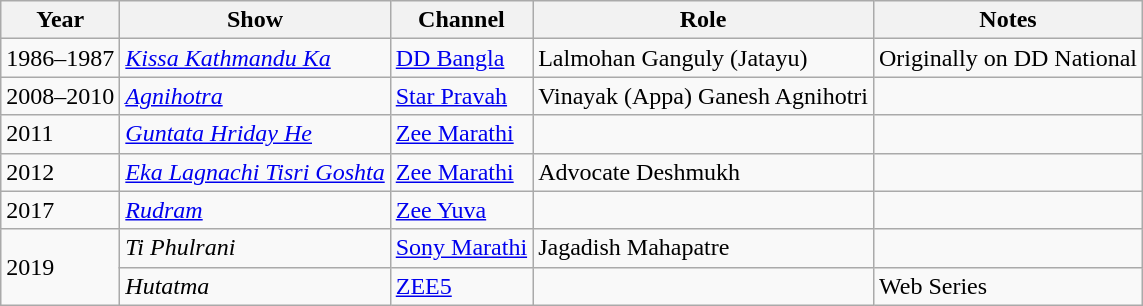<table class="wikitable sortable">
<tr>
<th>Year</th>
<th>Show</th>
<th>Channel</th>
<th>Role</th>
<th>Notes</th>
</tr>
<tr>
<td>1986–1987</td>
<td><em><a href='#'>Kissa Kathmandu Ka</a></em></td>
<td><a href='#'>DD Bangla</a></td>
<td>Lalmohan Ganguly (Jatayu)</td>
<td>Originally on DD National</td>
</tr>
<tr>
<td>2008–2010</td>
<td><em><a href='#'>Agnihotra</a></em></td>
<td><a href='#'>Star Pravah</a></td>
<td>Vinayak (Appa) Ganesh Agnihotri</td>
<td></td>
</tr>
<tr>
<td>2011</td>
<td><em><a href='#'>Guntata Hriday He</a></em></td>
<td><a href='#'>Zee Marathi</a></td>
<td></td>
<td></td>
</tr>
<tr>
<td>2012</td>
<td><em><a href='#'>Eka Lagnachi Tisri Goshta</a></em></td>
<td><a href='#'>Zee Marathi</a></td>
<td>Advocate Deshmukh</td>
<td></td>
</tr>
<tr>
<td>2017</td>
<td><em><a href='#'>Rudram</a></em></td>
<td><a href='#'>Zee Yuva</a></td>
<td></td>
<td></td>
</tr>
<tr>
<td rowspan="2">2019</td>
<td><em>Ti Phulrani</em></td>
<td><a href='#'>Sony Marathi</a></td>
<td>Jagadish Mahapatre</td>
<td></td>
</tr>
<tr>
<td><em>Hutatma</em></td>
<td><a href='#'>ZEE5</a></td>
<td></td>
<td>Web Series </td>
</tr>
</table>
